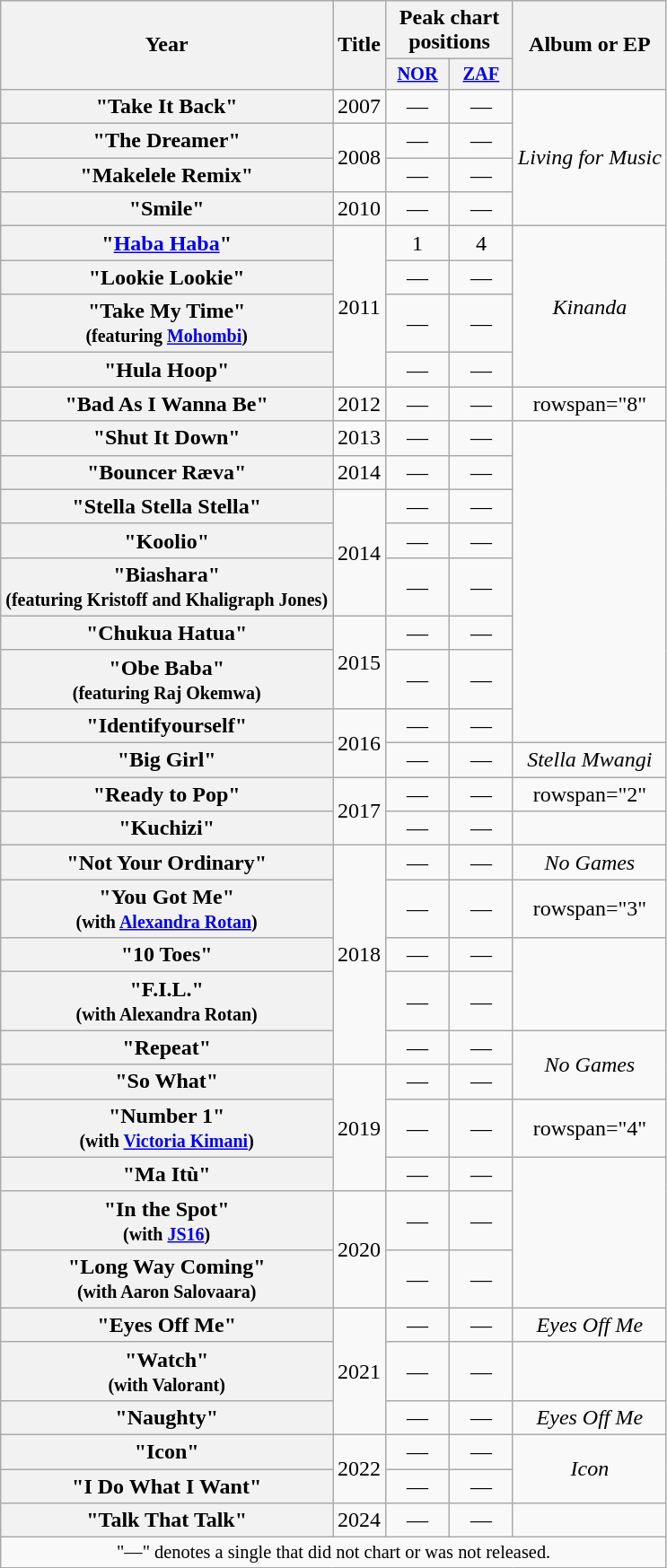<table class="wikitable plainrowheaders" style="text-align:center;">
<tr>
<th scope="col" rowspan="2">Year</th>
<th scope="col" rowspan="2">Title</th>
<th scope="col" colspan="2">Peak chart positions</th>
<th scope="col" rowspan="2">Album or EP</th>
</tr>
<tr>
<th scope="col" style="width:3em;font-size:85%;"><a href='#'>NOR</a><br></th>
<th scope="col" style="width:3em;font-size:85%;"><a href='#'>ZAF</a><br></th>
</tr>
<tr>
<th scope="row">"Take It Back"</th>
<td>2007</td>
<td>—</td>
<td>—</td>
<td rowspan="4"><em>Living for Music</em></td>
</tr>
<tr>
<th scope="row">"The Dreamer"</th>
<td rowspan="2">2008</td>
<td>—</td>
<td>—</td>
</tr>
<tr>
<th scope="row">"Makelele Remix"</th>
<td>—</td>
<td>—</td>
</tr>
<tr>
<th scope="row">"Smile"</th>
<td>2010</td>
<td>—</td>
<td>—</td>
</tr>
<tr>
<th scope="row">"<a href='#'>Haba Haba</a>"</th>
<td rowspan="4">2011</td>
<td>1</td>
<td>4</td>
<td rowspan="4"><em>Kinanda</em></td>
</tr>
<tr>
<th scope="row">"Lookie Lookie"</th>
<td>—</td>
<td>—</td>
</tr>
<tr>
<th scope="row">"Take My Time"<br><small>(featuring <a href='#'>Mohombi</a>)</small></th>
<td>—</td>
<td>—</td>
</tr>
<tr>
<th scope="row">"Hula Hoop"</th>
<td>—</td>
<td>—</td>
</tr>
<tr>
<th scope="row">"Bad As I Wanna Be"</th>
<td>2012</td>
<td>—</td>
<td>—</td>
<td>rowspan="8" </td>
</tr>
<tr>
<th scope="row">"Shut It Down"</th>
<td>2013</td>
<td>—</td>
<td>—</td>
</tr>
<tr>
<th scope="row">"Bouncer Ræva"</th>
<td>2014</td>
<td>—</td>
<td>—</td>
</tr>
<tr>
<th scope="row">"Stella Stella Stella"</th>
<td rowspan="3">2014</td>
<td>—</td>
<td>—</td>
</tr>
<tr>
<th scope="row">"Koolio"</th>
<td>—</td>
<td>—</td>
</tr>
<tr>
<th scope="row">"Biashara"<br><small>(featuring Kristoff and Khaligraph Jones)</small></th>
<td>—</td>
<td>—</td>
</tr>
<tr>
<th scope="row">"Chukua Hatua"</th>
<td rowspan="2">2015</td>
<td>—</td>
<td>—</td>
</tr>
<tr>
<th scope="row">"Obe Baba"<br><small>(featuring Raj Okemwa)</small></th>
<td>—</td>
<td>—</td>
</tr>
<tr>
<th scope="row">"Identifyourself"</th>
<td rowspan="2">2016</td>
<td>—</td>
<td>—</td>
</tr>
<tr>
<th scope="row">"Big Girl"</th>
<td>—</td>
<td>—</td>
<td><em>Stella Mwangi</em></td>
</tr>
<tr>
<th scope="row">"Ready to Pop"</th>
<td rowspan="2">2017</td>
<td>—</td>
<td>—</td>
<td>rowspan="2" </td>
</tr>
<tr>
<th scope="row">"Kuchizi"</th>
<td>—</td>
<td>—</td>
</tr>
<tr>
<th scope="row">"Not Your Ordinary"</th>
<td rowspan="5">2018</td>
<td>—</td>
<td>—</td>
<td><em>No Games</em></td>
</tr>
<tr>
<th scope="row">"You Got Me"<br><small>(with <a href='#'>Alexandra Rotan</a>)</small></th>
<td>—</td>
<td>—</td>
<td>rowspan="3" </td>
</tr>
<tr>
<th scope="row">"10 Toes"</th>
<td>—</td>
<td>—</td>
</tr>
<tr>
<th scope="row">"F.I.L."<br><small>(with Alexandra Rotan)</small></th>
<td>—</td>
<td>—</td>
</tr>
<tr>
<th scope="row">"Repeat"</th>
<td>—</td>
<td>—</td>
<td rowspan="2"><em>No Games</em></td>
</tr>
<tr>
<th scope="row">"So What"</th>
<td rowspan="3">2019</td>
<td>—</td>
<td>—</td>
</tr>
<tr>
<th scope="row">"Number 1"<br><small>(with <a href='#'>Victoria Kimani</a>)</small></th>
<td>—</td>
<td>—</td>
<td>rowspan="4" </td>
</tr>
<tr>
<th scope="row">"Ma Itù"</th>
<td>—</td>
<td>—</td>
</tr>
<tr>
<th scope="row">"In the Spot"<br><small>(with <a href='#'>JS16</a>)</small></th>
<td rowspan="2">2020</td>
<td>—</td>
<td>—</td>
</tr>
<tr>
<th scope="row">"Long Way Coming"<br><small>(with Aaron Salovaara)</small></th>
<td>—</td>
<td>—</td>
</tr>
<tr>
<th scope="row">"Eyes Off Me"</th>
<td rowspan="3">2021</td>
<td>—</td>
<td>—</td>
<td><em>Eyes Off Me</em></td>
</tr>
<tr>
<th scope="row">"Watch"<br><small>(with Valorant)</small></th>
<td>—</td>
<td>—</td>
<td></td>
</tr>
<tr>
<th scope="row">"Naughty"</th>
<td>—</td>
<td>—</td>
<td><em>Eyes Off Me</em></td>
</tr>
<tr>
<th scope="row">"Icon"</th>
<td rowspan="2">2022</td>
<td>—</td>
<td>—</td>
<td rowspan="2"><em>Icon</em></td>
</tr>
<tr>
<th scope="row">"I Do What I Want"</th>
<td>—</td>
<td>—</td>
</tr>
<tr>
<th scope="row">"Talk That Talk"</th>
<td>2024</td>
<td>—</td>
<td>—</td>
<td></td>
</tr>
<tr>
<td colspan="5" style="text-align:center; font-size:85%;">"—" denotes a single that did not chart or was not released.</td>
</tr>
</table>
